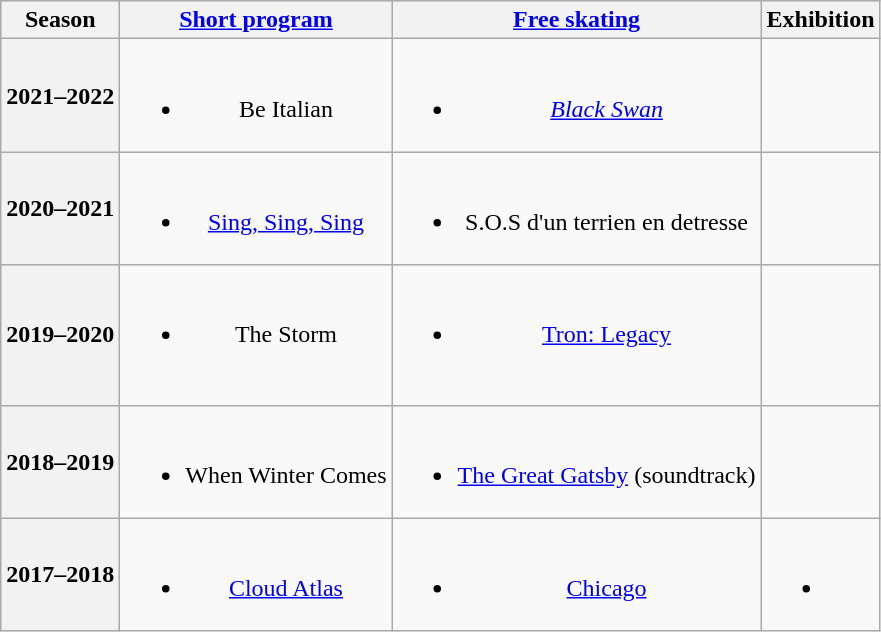<table class=wikitable style=text-align:center>
<tr>
<th>Season</th>
<th><a href='#'>Short program</a></th>
<th><a href='#'>Free skating</a></th>
<th>Exhibition</th>
</tr>
<tr>
<th>2021–2022 <br> </th>
<td><br><ul><li>Be Italian <br> </li></ul></td>
<td><br><ul><li><em><a href='#'>Black Swan</a></em> <br> </li></ul></td>
<td></td>
</tr>
<tr>
<th>2020–2021 <br> </th>
<td><br><ul><li><a href='#'>Sing, Sing, Sing</a> <br></li></ul></td>
<td><br><ul><li>S.O.S d'un terrien en detresse <br> </li></ul></td>
<td></td>
</tr>
<tr>
<th>2019–2020 <br> </th>
<td><br><ul><li>The Storm <br> <br></li></ul></td>
<td><br><ul><li><a href='#'>Tron: Legacy</a> <br> <br></li></ul></td>
<td></td>
</tr>
<tr>
<th>2018–2019 <br> </th>
<td><br><ul><li>When Winter Comes <br></li></ul></td>
<td><br><ul><li><a href='#'>The Great Gatsby</a> (soundtrack)</li></ul></td>
<td></td>
</tr>
<tr>
<th>2017–2018 <br> </th>
<td><br><ul><li><a href='#'>Cloud Atlas</a> <br></li></ul></td>
<td><br><ul><li><a href='#'>Chicago</a></li></ul></td>
<td><br><ul><li></li></ul></td>
</tr>
</table>
